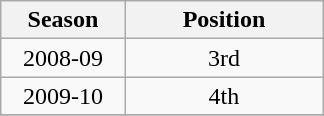<table class="wikitable" style="text-align:center;margin-left:1em;float:right">
<tr>
<th width="75">Season</th>
<th width="125">Position</th>
</tr>
<tr>
<td align="center">2008-09</td>
<td>3rd</td>
</tr>
<tr>
<td align="center">2009-10</td>
<td>4th</td>
</tr>
<tr>
</tr>
</table>
